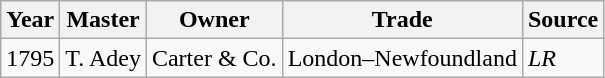<table class=" wikitable">
<tr>
<th>Year</th>
<th>Master</th>
<th>Owner</th>
<th>Trade</th>
<th>Source</th>
</tr>
<tr>
<td>1795</td>
<td>T. Adey</td>
<td>Carter & Co.</td>
<td>London–Newfoundland</td>
<td><em>LR</em></td>
</tr>
</table>
